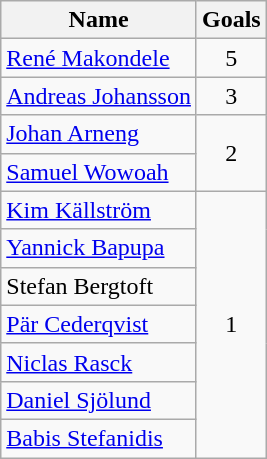<table class="wikitable">
<tr>
<th>Name</th>
<th>Goals</th>
</tr>
<tr>
<td> <a href='#'>René Makondele</a></td>
<td align=center>5</td>
</tr>
<tr>
<td> <a href='#'>Andreas Johansson</a></td>
<td align=center>3</td>
</tr>
<tr>
<td> <a href='#'>Johan Arneng</a></td>
<td rowspan="2" style="text-align:center;">2</td>
</tr>
<tr>
<td> <a href='#'>Samuel Wowoah</a></td>
</tr>
<tr>
<td> <a href='#'>Kim Källström</a></td>
<td rowspan="7" style="text-align:center;">1</td>
</tr>
<tr>
<td> <a href='#'>Yannick Bapupa</a></td>
</tr>
<tr>
<td> Stefan Bergtoft</td>
</tr>
<tr>
<td> <a href='#'>Pär Cederqvist</a></td>
</tr>
<tr>
<td> <a href='#'>Niclas Rasck</a></td>
</tr>
<tr>
<td> <a href='#'>Daniel Sjölund</a></td>
</tr>
<tr>
<td> <a href='#'>Babis Stefanidis</a></td>
</tr>
</table>
